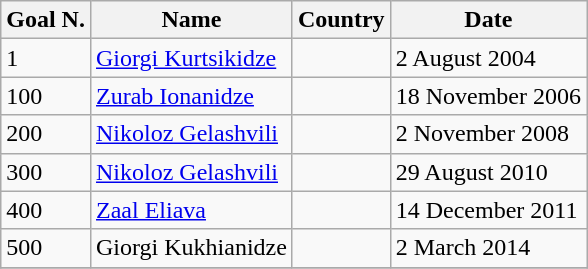<table class="wikitable">
<tr>
<th>Goal N.</th>
<th>Name</th>
<th>Country</th>
<th>Date</th>
</tr>
<tr>
<td>1</td>
<td><a href='#'>Giorgi Kurtsikidze</a></td>
<td></td>
<td>2 August 2004</td>
</tr>
<tr>
<td>100</td>
<td><a href='#'>Zurab Ionanidze</a></td>
<td></td>
<td>18 November 2006</td>
</tr>
<tr>
<td>200</td>
<td><a href='#'>Nikoloz Gelashvili</a></td>
<td></td>
<td>2 November 2008</td>
</tr>
<tr>
<td>300</td>
<td><a href='#'>Nikoloz Gelashvili</a></td>
<td></td>
<td>29 August 2010</td>
</tr>
<tr>
<td>400</td>
<td><a href='#'>Zaal Eliava</a></td>
<td></td>
<td>14 December 2011</td>
</tr>
<tr>
<td>500</td>
<td>Giorgi Kukhianidze</td>
<td></td>
<td>2 March 2014</td>
</tr>
<tr>
</tr>
</table>
